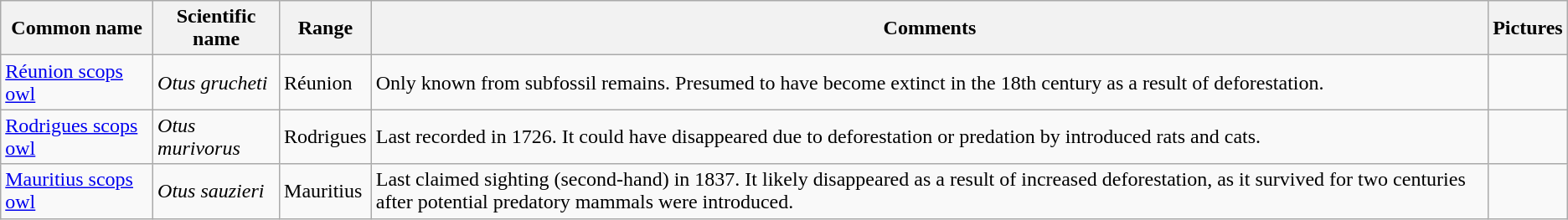<table class="wikitable sortable">
<tr>
<th>Common name</th>
<th>Scientific name</th>
<th>Range</th>
<th class="unsortable">Comments</th>
<th class="unsortable">Pictures</th>
</tr>
<tr>
<td><a href='#'>Réunion scops owl</a></td>
<td><em>Otus grucheti</em></td>
<td>Réunion</td>
<td>Only known from subfossil remains. Presumed to have become extinct in the 18th century as a result of deforestation.</td>
<td></td>
</tr>
<tr>
<td><a href='#'>Rodrigues scops owl</a></td>
<td><em>Otus murivorus</em></td>
<td>Rodrigues</td>
<td>Last recorded in 1726. It could have disappeared due to deforestation or predation by introduced rats and cats.</td>
<td></td>
</tr>
<tr>
<td><a href='#'>Mauritius scops owl</a></td>
<td><em>Otus sauzieri</em></td>
<td>Mauritius</td>
<td>Last claimed sighting (second-hand) in 1837. It likely disappeared as a result of increased deforestation, as it survived for two centuries after potential predatory mammals were introduced.</td>
<td></td>
</tr>
</table>
